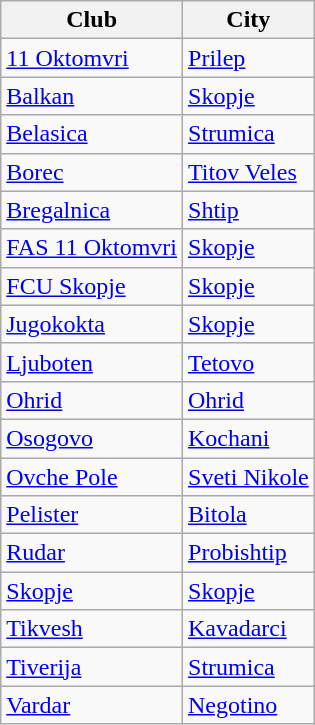<table class="wikitable">
<tr>
<th>Club</th>
<th>City</th>
</tr>
<tr>
<td><a href='#'>11 Oktomvri</a></td>
<td><a href='#'>Prilep</a></td>
</tr>
<tr>
<td><a href='#'>Balkan</a></td>
<td><a href='#'>Skopje</a></td>
</tr>
<tr>
<td><a href='#'>Belasica</a></td>
<td><a href='#'>Strumica</a></td>
</tr>
<tr>
<td><a href='#'>Borec</a></td>
<td><a href='#'>Titov Veles</a></td>
</tr>
<tr>
<td><a href='#'>Bregalnica</a></td>
<td><a href='#'>Shtip</a></td>
</tr>
<tr>
<td><a href='#'>FAS 11 Oktomvri</a></td>
<td><a href='#'>Skopje</a></td>
</tr>
<tr>
<td><a href='#'>FCU Skopje</a></td>
<td><a href='#'>Skopje</a></td>
</tr>
<tr>
<td><a href='#'>Jugokokta</a></td>
<td><a href='#'>Skopje</a></td>
</tr>
<tr>
<td><a href='#'>Ljuboten</a></td>
<td><a href='#'>Tetovo</a></td>
</tr>
<tr>
<td><a href='#'>Ohrid</a></td>
<td><a href='#'>Ohrid</a></td>
</tr>
<tr>
<td><a href='#'>Osogovo</a></td>
<td><a href='#'>Kochani</a></td>
</tr>
<tr>
<td><a href='#'>Ovche Pole</a></td>
<td><a href='#'>Sveti Nikole</a></td>
</tr>
<tr>
<td><a href='#'>Pelister</a></td>
<td><a href='#'>Bitola</a></td>
</tr>
<tr>
<td><a href='#'>Rudar</a></td>
<td><a href='#'>Probishtip</a></td>
</tr>
<tr>
<td><a href='#'>Skopje</a></td>
<td><a href='#'>Skopje</a></td>
</tr>
<tr>
<td><a href='#'>Tikvesh</a></td>
<td><a href='#'>Kavadarci</a></td>
</tr>
<tr>
<td><a href='#'>Tiverija</a></td>
<td><a href='#'>Strumica</a></td>
</tr>
<tr>
<td><a href='#'>Vardar</a></td>
<td><a href='#'>Negotino</a></td>
</tr>
</table>
